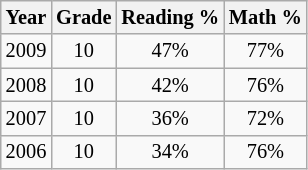<table class="wikitable sortable" style="text-align: center; font-size: 85%; width: auto; table-layout: fixed;">
<tr>
<th>Year</th>
<th>Grade</th>
<th>Reading %</th>
<th>Math %</th>
</tr>
<tr>
<td>2009</td>
<td>10</td>
<td>47%</td>
<td>77%</td>
</tr>
<tr>
<td>2008</td>
<td>10</td>
<td>42%</td>
<td>76%</td>
</tr>
<tr>
<td>2007</td>
<td>10</td>
<td>36%</td>
<td>72%</td>
</tr>
<tr>
<td>2006</td>
<td>10</td>
<td>34%</td>
<td>76%</td>
</tr>
</table>
